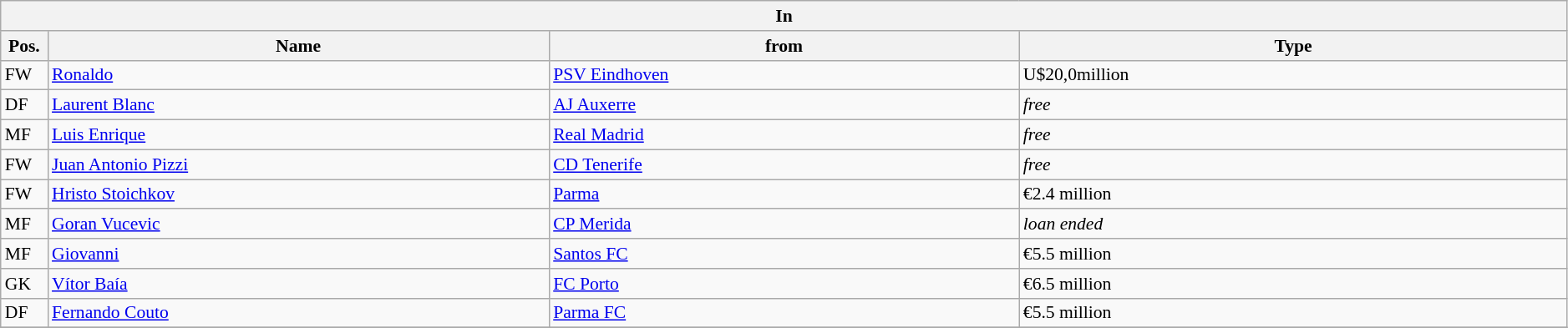<table class="wikitable" style="font-size:90%;width:99%;">
<tr>
<th colspan="4">In</th>
</tr>
<tr>
<th width=3%>Pos.</th>
<th width=32%>Name</th>
<th width=30%>from</th>
<th width=35%>Type</th>
</tr>
<tr>
<td>FW</td>
<td><a href='#'>Ronaldo</a></td>
<td><a href='#'>PSV Eindhoven</a></td>
<td>U$20,0million </td>
</tr>
<tr>
<td>DF</td>
<td><a href='#'>Laurent Blanc</a></td>
<td><a href='#'>AJ Auxerre</a></td>
<td><em>free</em></td>
</tr>
<tr>
<td>MF</td>
<td><a href='#'>Luis Enrique</a></td>
<td><a href='#'>Real Madrid</a></td>
<td><em>free</em></td>
</tr>
<tr>
<td>FW</td>
<td><a href='#'>Juan Antonio Pizzi</a></td>
<td><a href='#'>CD Tenerife</a></td>
<td><em>free</em></td>
</tr>
<tr>
<td>FW</td>
<td><a href='#'>Hristo Stoichkov</a></td>
<td><a href='#'>Parma</a></td>
<td>€2.4 million</td>
</tr>
<tr>
<td>MF</td>
<td><a href='#'>Goran Vucevic</a></td>
<td><a href='#'>CP Merida</a></td>
<td><em>loan ended</em></td>
</tr>
<tr>
<td>MF</td>
<td><a href='#'>Giovanni</a></td>
<td><a href='#'>Santos FC</a></td>
<td>€5.5 million</td>
</tr>
<tr>
<td>GK</td>
<td><a href='#'>Vítor Baía</a></td>
<td><a href='#'>FC Porto</a></td>
<td>€6.5 million</td>
</tr>
<tr>
<td>DF</td>
<td><a href='#'>Fernando Couto</a></td>
<td><a href='#'>Parma FC</a></td>
<td>€5.5 million</td>
</tr>
<tr>
</tr>
</table>
